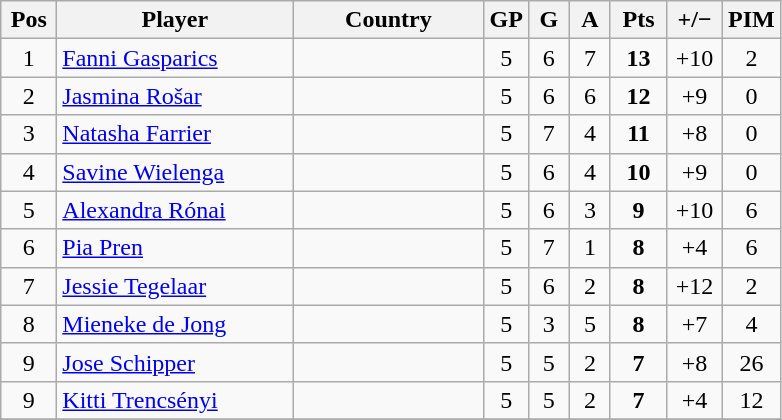<table class="wikitable sortable" style="text-align: center;">
<tr>
<th width=30>Pos</th>
<th width=150>Player</th>
<th width=120>Country</th>
<th width=20>GP</th>
<th width=20>G</th>
<th width=20>A</th>
<th width=30>Pts</th>
<th width=30>+/−</th>
<th width=30>PIM</th>
</tr>
<tr>
<td>1</td>
<td align=left><a href='#'>Fanni Gasparics</a></td>
<td align=left></td>
<td>5</td>
<td>6</td>
<td>7</td>
<td><strong>13</strong></td>
<td>+10</td>
<td>2</td>
</tr>
<tr>
<td>2</td>
<td align=left><a href='#'>Jasmina Rošar</a></td>
<td align=left></td>
<td>5</td>
<td>6</td>
<td>6</td>
<td><strong>12</strong></td>
<td>+9</td>
<td>0</td>
</tr>
<tr>
<td>3</td>
<td align=left><a href='#'>Natasha Farrier</a></td>
<td align=left></td>
<td>5</td>
<td>7</td>
<td>4</td>
<td><strong>11</strong></td>
<td>+8</td>
<td>0</td>
</tr>
<tr>
<td>4</td>
<td align=left><a href='#'>Savine Wielenga</a></td>
<td align=left></td>
<td>5</td>
<td>6</td>
<td>4</td>
<td><strong>10</strong></td>
<td>+9</td>
<td>0</td>
</tr>
<tr>
<td>5</td>
<td align=left><a href='#'>Alexandra Rónai</a></td>
<td align=left></td>
<td>5</td>
<td>6</td>
<td>3</td>
<td><strong>9</strong></td>
<td>+10</td>
<td>6</td>
</tr>
<tr>
<td>6</td>
<td align=left><a href='#'>Pia Pren</a></td>
<td align=left></td>
<td>5</td>
<td>7</td>
<td>1</td>
<td><strong>8</strong></td>
<td>+4</td>
<td>6</td>
</tr>
<tr>
<td>7</td>
<td align=left><a href='#'>Jessie Tegelaar</a></td>
<td align=left></td>
<td>5</td>
<td>6</td>
<td>2</td>
<td><strong>8</strong></td>
<td>+12</td>
<td>2</td>
</tr>
<tr>
<td>8</td>
<td align=left><a href='#'>Mieneke de Jong</a></td>
<td align=left></td>
<td>5</td>
<td>3</td>
<td>5</td>
<td><strong>8</strong></td>
<td>+7</td>
<td>4</td>
</tr>
<tr>
<td>9</td>
<td align=left><a href='#'>Jose Schipper</a></td>
<td align=left></td>
<td>5</td>
<td>5</td>
<td>2</td>
<td><strong>7</strong></td>
<td>+8</td>
<td>26</td>
</tr>
<tr>
<td>9</td>
<td align=left><a href='#'>Kitti Trencsényi</a></td>
<td align=left></td>
<td>5</td>
<td>5</td>
<td>2</td>
<td><strong>7</strong></td>
<td>+4</td>
<td>12</td>
</tr>
<tr>
</tr>
</table>
